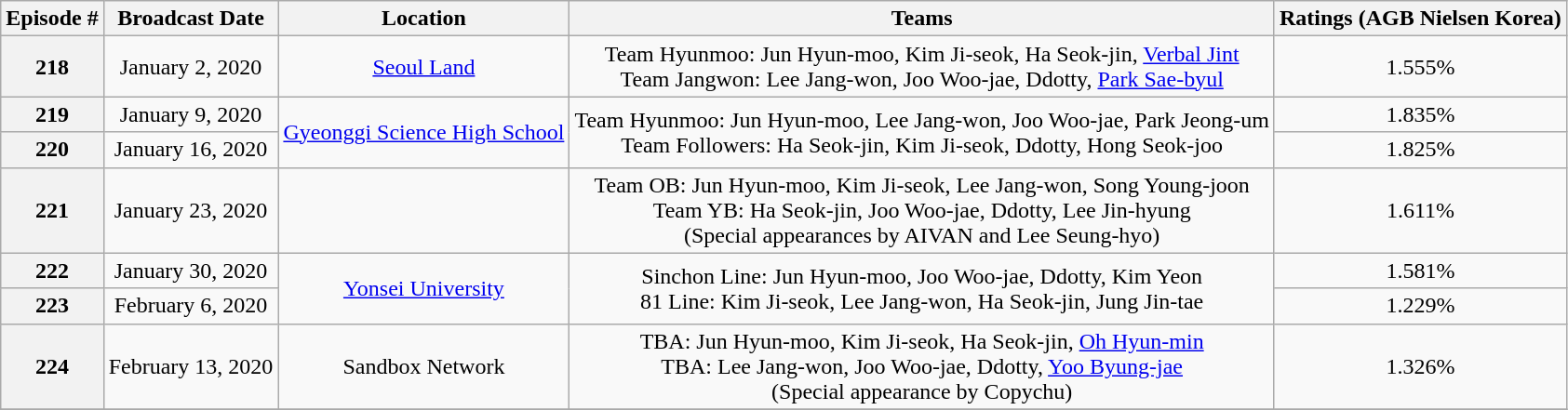<table class="wikitable sortable" style="text-align:center">
<tr>
<th>Episode #</th>
<th>Broadcast Date</th>
<th>Location</th>
<th>Teams</th>
<th>Ratings (AGB Nielsen Korea)</th>
</tr>
<tr>
<th>218</th>
<td>January 2, 2020</td>
<td><a href='#'>Seoul Land</a></td>
<td>Team Hyunmoo: Jun Hyun-moo, Kim Ji-seok, Ha Seok-jin, <a href='#'>Verbal Jint</a><br>Team Jangwon: Lee Jang-won, Joo Woo-jae, Ddotty, <a href='#'>Park Sae-byul</a></td>
<td>1.555%</td>
</tr>
<tr>
<th>219</th>
<td>January 9, 2020</td>
<td rowspan="2"><a href='#'>Gyeonggi Science High School</a></td>
<td rowspan="2">Team Hyunmoo: Jun Hyun-moo, Lee Jang-won, Joo Woo-jae, Park Jeong-um<br>Team Followers: Ha Seok-jin, Kim Ji-seok, Ddotty, Hong Seok-joo</td>
<td>1.835%</td>
</tr>
<tr>
<th>220</th>
<td>January 16, 2020</td>
<td>1.825%</td>
</tr>
<tr>
<th>221</th>
<td>January 23, 2020</td>
<td></td>
<td>Team OB: Jun Hyun-moo, Kim Ji-seok, Lee Jang-won, Song Young-joon<br>Team YB: Ha Seok-jin, Joo Woo-jae, Ddotty, Lee Jin-hyung<br>(Special appearances by AIVAN and Lee Seung-hyo)</td>
<td>1.611%</td>
</tr>
<tr>
<th>222</th>
<td>January 30, 2020</td>
<td rowspan="2"><a href='#'>Yonsei University</a></td>
<td rowspan="2">Sinchon Line: Jun Hyun-moo, Joo Woo-jae, Ddotty, Kim Yeon<br>81 Line: Kim Ji-seok, Lee Jang-won, Ha Seok-jin, Jung Jin-tae</td>
<td>1.581%</td>
</tr>
<tr>
<th>223</th>
<td>February 6, 2020</td>
<td>1.229%</td>
</tr>
<tr>
<th>224</th>
<td>February 13, 2020</td>
<td>Sandbox Network</td>
<td>TBA: Jun Hyun-moo, Kim Ji-seok, Ha Seok-jin, <a href='#'>Oh Hyun-min</a><br>TBA: Lee Jang-won, Joo Woo-jae, Ddotty, <a href='#'>Yoo Byung-jae</a><br>(Special appearance by Copychu)</td>
<td>1.326%</td>
</tr>
<tr>
</tr>
</table>
